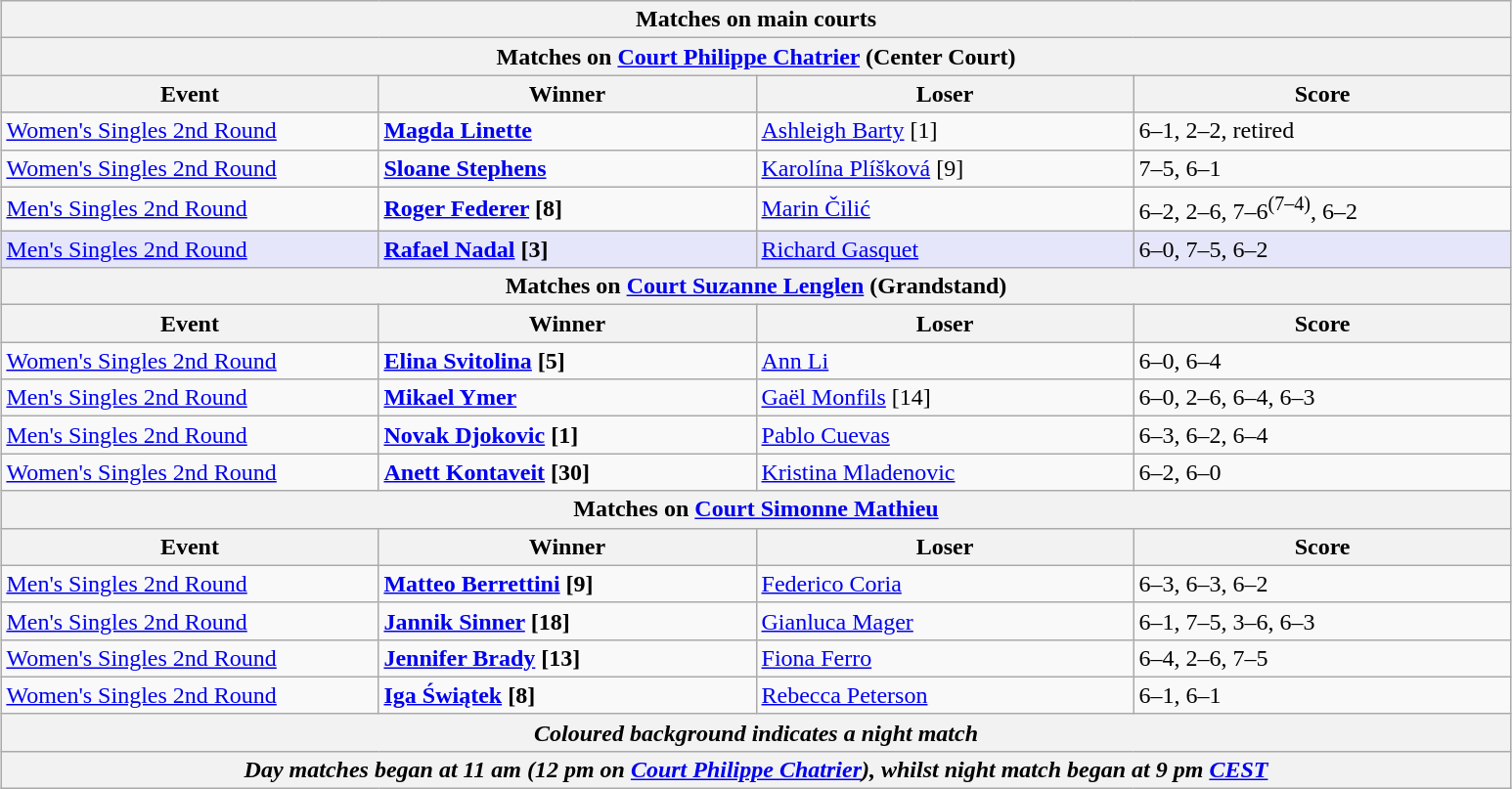<table class="wikitable" style="margin:auto;">
<tr>
<th colspan="4" style="white-space:nowrap">Matches on main courts</th>
</tr>
<tr>
<th colspan="4">Matches on <a href='#'>Court Philippe Chatrier</a> (Center Court)</th>
</tr>
<tr>
<th width="250">Event</th>
<th width="250">Winner</th>
<th width="250">Loser</th>
<th width="250">Score</th>
</tr>
<tr>
<td><a href='#'>Women's Singles 2nd Round</a></td>
<td><strong> <a href='#'>Magda Linette</a></strong></td>
<td> <a href='#'>Ashleigh Barty</a> [1]</td>
<td>6–1, 2–2, retired</td>
</tr>
<tr>
<td><a href='#'>Women's Singles 2nd Round</a></td>
<td><strong> <a href='#'>Sloane Stephens</a></strong></td>
<td> <a href='#'>Karolína Plíšková</a> [9]</td>
<td>7–5, 6–1</td>
</tr>
<tr>
<td><a href='#'>Men's Singles 2nd Round</a></td>
<td><strong> <a href='#'>Roger Federer</a> [8]</strong></td>
<td> <a href='#'>Marin Čilić</a></td>
<td>6–2, 2–6, 7–6<sup>(7–4)</sup>, 6–2</td>
</tr>
<tr bgcolor=lavender>
<td><a href='#'>Men's Singles 2nd Round</a></td>
<td><strong> <a href='#'>Rafael Nadal</a> [3]</strong></td>
<td> <a href='#'>Richard Gasquet</a></td>
<td>6–0, 7–5, 6–2</td>
</tr>
<tr>
<th colspan="4">Matches on <a href='#'>Court Suzanne Lenglen</a> (Grandstand)</th>
</tr>
<tr>
<th width="250">Event</th>
<th width="250">Winner</th>
<th width="250">Loser</th>
<th width="250">Score</th>
</tr>
<tr>
<td><a href='#'>Women's Singles 2nd Round</a></td>
<td><strong> <a href='#'>Elina Svitolina</a> [5]</strong></td>
<td> <a href='#'>Ann Li</a></td>
<td>6–0, 6–4</td>
</tr>
<tr>
<td><a href='#'>Men's Singles 2nd Round</a></td>
<td><strong> <a href='#'>Mikael Ymer</a></strong></td>
<td> <a href='#'>Gaël Monfils</a> [14]</td>
<td>6–0, 2–6, 6–4, 6–3</td>
</tr>
<tr>
<td><a href='#'>Men's Singles 2nd Round</a></td>
<td><strong> <a href='#'>Novak Djokovic</a> [1]</strong></td>
<td> <a href='#'>Pablo Cuevas</a></td>
<td>6–3, 6–2, 6–4</td>
</tr>
<tr>
<td><a href='#'>Women's Singles 2nd Round</a></td>
<td><strong> <a href='#'>Anett Kontaveit</a> [30]</strong></td>
<td> <a href='#'>Kristina Mladenovic</a></td>
<td>6–2, 6–0</td>
</tr>
<tr>
<th colspan="4">Matches on <a href='#'>Court Simonne Mathieu</a></th>
</tr>
<tr>
<th width="250">Event</th>
<th width="250">Winner</th>
<th width="250">Loser</th>
<th width="250">Score</th>
</tr>
<tr>
<td><a href='#'>Men's Singles 2nd Round</a></td>
<td><strong> <a href='#'>Matteo Berrettini</a> [9]</strong></td>
<td> <a href='#'>Federico Coria</a></td>
<td>6–3, 6–3, 6–2</td>
</tr>
<tr>
<td><a href='#'>Men's Singles 2nd Round</a></td>
<td><strong> <a href='#'>Jannik Sinner</a> [18]</strong></td>
<td> <a href='#'>Gianluca Mager</a></td>
<td>6–1, 7–5, 3–6, 6–3</td>
</tr>
<tr>
<td><a href='#'>Women's Singles 2nd Round</a></td>
<td><strong> <a href='#'>Jennifer Brady</a> [13]</strong></td>
<td> <a href='#'>Fiona Ferro</a></td>
<td>6–4, 2–6, 7–5</td>
</tr>
<tr>
<td><a href='#'>Women's Singles 2nd Round</a></td>
<td><strong> <a href='#'>Iga Świątek</a> [8]</strong></td>
<td> <a href='#'>Rebecca Peterson</a></td>
<td>6–1, 6–1</td>
</tr>
<tr>
<th colspan=4><em>Coloured background indicates a night match</em></th>
</tr>
<tr>
<th colspan=4><em>Day matches began at 11 am (12 pm on <a href='#'>Court Philippe Chatrier</a>), whilst night match began at 9 pm <a href='#'>CEST</a></em></th>
</tr>
</table>
